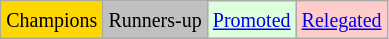<table class="wikitable">
<tr>
<td bgcolor=gold><small>Champions</small></td>
<td bgcolor=silver><small>Runners-up</small></td>
<td bgcolor="#DDFFDD"><small><a href='#'>Promoted</a></small></td>
<td bgcolor="#FFCCCC"><small><a href='#'>Relegated</a></small></td>
</tr>
</table>
